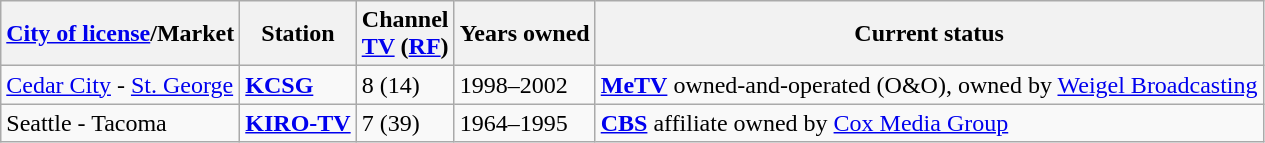<table class="wikitable">
<tr>
<th><a href='#'>City of license</a>/Market</th>
<th>Station</th>
<th>Channel<br><a href='#'>TV</a> (<a href='#'>RF</a>)</th>
<th>Years owned</th>
<th>Current status</th>
</tr>
<tr style="vertical-align: top; text-align: left;">
<td><a href='#'>Cedar City</a> - <a href='#'>St. George</a></td>
<td><strong><a href='#'>KCSG</a></strong></td>
<td>8 (14)</td>
<td>1998–2002</td>
<td><strong><a href='#'>MeTV</a></strong> owned-and-operated (O&O), owned by <a href='#'>Weigel Broadcasting</a></td>
</tr>
<tr style="vertical-align: top; text-align: left;">
<td>Seattle - Tacoma</td>
<td><strong><a href='#'>KIRO-TV</a></strong></td>
<td>7 (39)</td>
<td>1964–1995</td>
<td><strong><a href='#'>CBS</a></strong> affiliate owned by <a href='#'>Cox Media Group</a></td>
</tr>
</table>
